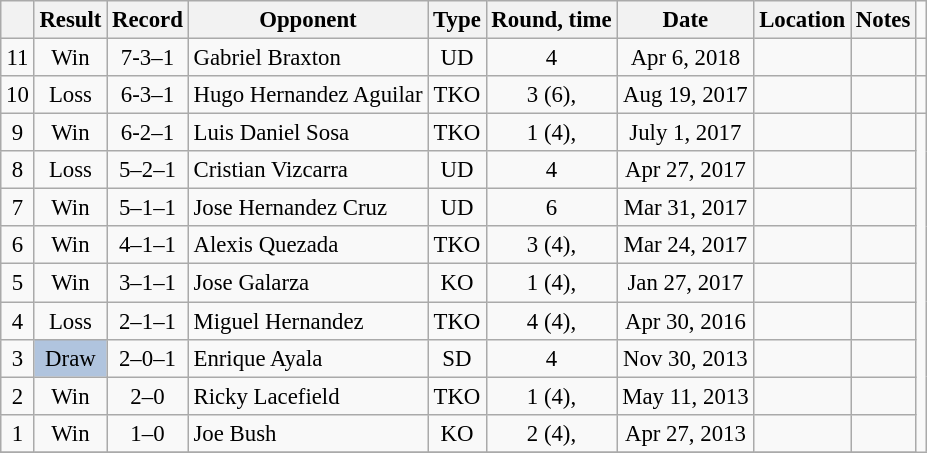<table class="wikitable" style="text-align:center; font-size:95%">
<tr>
<th></th>
<th>Result</th>
<th>Record</th>
<th>Opponent</th>
<th>Type</th>
<th>Round, time</th>
<th>Date</th>
<th>Location</th>
<th>Notes</th>
<td></td>
</tr>
<tr>
<td>11</td>
<td>Win</td>
<td>7-3–1</td>
<td style="text-align:left;"> Gabriel Braxton</td>
<td>UD</td>
<td>4</td>
<td>Apr 6, 2018</td>
<td style="text-align:left;"> </td>
<td></td>
</tr>
<tr>
<td>10</td>
<td>Loss</td>
<td>6-3–1</td>
<td style="text-align:left;"> Hugo Hernandez Aguilar</td>
<td>TKO</td>
<td>3 (6), </td>
<td>Aug 19, 2017</td>
<td style="text-align:left;"> </td>
<td style="text-align:left;"></td>
<td></td>
</tr>
<tr>
<td>9</td>
<td>Win</td>
<td>6-2–1</td>
<td style="text-align:left;"> Luis Daniel Sosa</td>
<td>TKO</td>
<td>1 (4), </td>
<td>July 1, 2017</td>
<td style="text-align:left;"> </td>
<td></td>
</tr>
<tr>
<td>8</td>
<td>Loss</td>
<td>5–2–1</td>
<td style="text-align:left;"> Cristian Vizcarra</td>
<td>UD</td>
<td>4</td>
<td>Apr 27, 2017</td>
<td style="text-align:left;"> </td>
<td></td>
</tr>
<tr>
<td>7</td>
<td>Win</td>
<td>5–1–1</td>
<td style="text-align:left;"> Jose Hernandez Cruz</td>
<td>UD</td>
<td>6</td>
<td>Mar 31, 2017</td>
<td style="text-align:left;"> </td>
<td></td>
</tr>
<tr>
<td>6</td>
<td>Win</td>
<td>4–1–1</td>
<td style="text-align:left;"> Alexis Quezada</td>
<td>TKO</td>
<td>3 (4), </td>
<td>Mar 24, 2017</td>
<td style="text-align:left;"> </td>
<td></td>
</tr>
<tr>
<td>5</td>
<td>Win</td>
<td>3–1–1</td>
<td style="text-align:left;"> Jose Galarza</td>
<td>KO</td>
<td>1 (4), </td>
<td>Jan 27, 2017</td>
<td style="text-align:left;"> </td>
<td></td>
</tr>
<tr>
<td>4</td>
<td>Loss</td>
<td>2–1–1</td>
<td style="text-align:left;"> Miguel Hernandez</td>
<td>TKO</td>
<td>4 (4), </td>
<td>Apr 30, 2016</td>
<td style="text-align:left;"> </td>
<td></td>
</tr>
<tr>
<td>3</td>
<td style="background: #B0C4DE">Draw</td>
<td>2–0–1</td>
<td style="text-align:left;"> Enrique Ayala</td>
<td>SD</td>
<td>4</td>
<td>Nov 30, 2013</td>
<td style="text-align:left;"> </td>
<td></td>
</tr>
<tr>
<td>2</td>
<td>Win</td>
<td>2–0</td>
<td style="text-align:left;"> Ricky Lacefield</td>
<td>TKO</td>
<td>1 (4), </td>
<td>May 11, 2013</td>
<td style="text-align:left;"> </td>
<td></td>
</tr>
<tr>
<td>1</td>
<td>Win</td>
<td>1–0</td>
<td style="text-align:left;"> Joe Bush</td>
<td>KO</td>
<td>2 (4), </td>
<td>Apr 27, 2013</td>
<td style="text-align:left;"> </td>
<td></td>
</tr>
<tr>
</tr>
</table>
